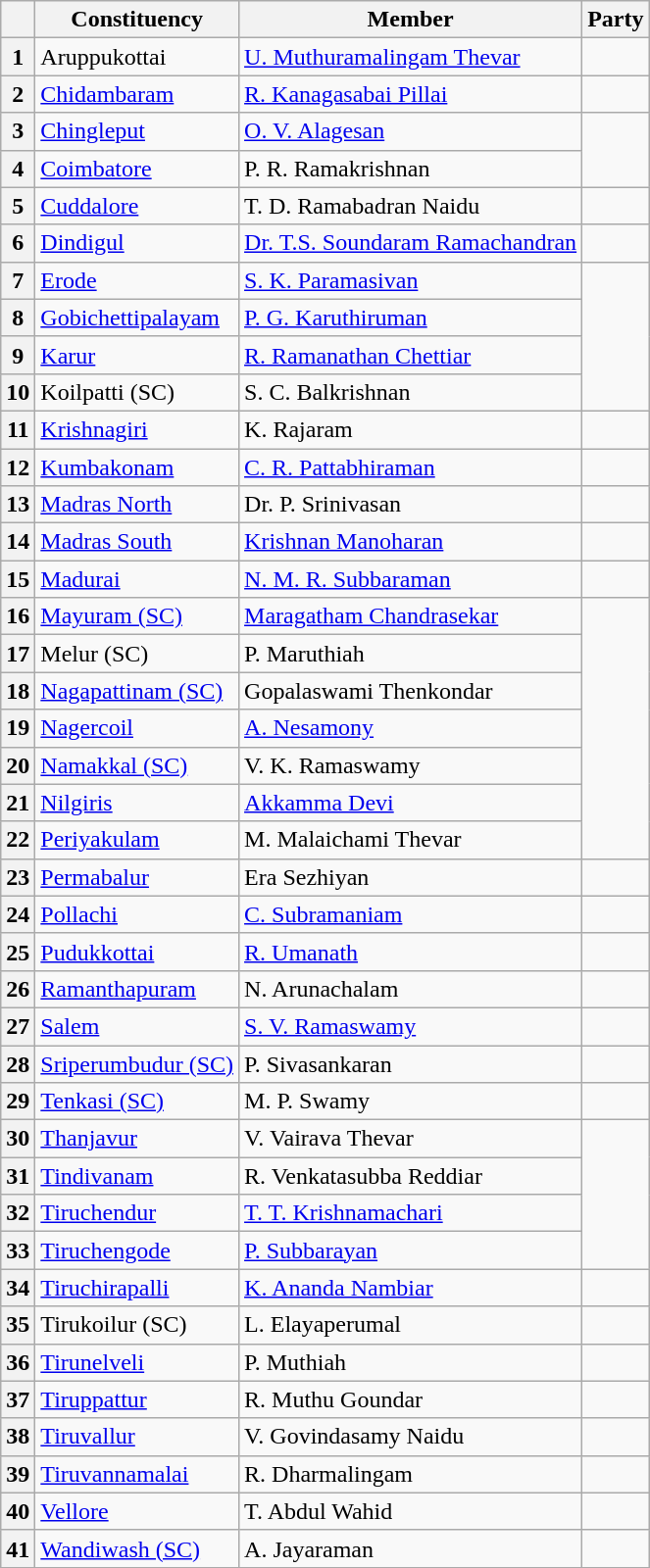<table class="wikitable sortable">
<tr>
<th></th>
<th>Constituency</th>
<th>Member</th>
<th colspan=2>Party</th>
</tr>
<tr>
<th>1</th>
<td>Aruppukottai</td>
<td><a href='#'>U. Muthuramalingam Thevar</a></td>
<td></td>
</tr>
<tr>
<th>2</th>
<td><a href='#'>Chidambaram</a></td>
<td><a href='#'>R. Kanagasabai Pillai</a></td>
<td></td>
</tr>
<tr>
<th>3</th>
<td><a href='#'>Chingleput</a></td>
<td><a href='#'>O. V. Alagesan</a></td>
</tr>
<tr>
<th>4</th>
<td><a href='#'>Coimbatore</a></td>
<td>P. R. Ramakrishnan</td>
</tr>
<tr>
<th>5</th>
<td><a href='#'>Cuddalore</a></td>
<td>T. D. Ramabadran Naidu</td>
<td></td>
</tr>
<tr>
<th>6</th>
<td><a href='#'>Dindigul</a></td>
<td><a href='#'>Dr. T.S. Soundaram Ramachandran</a></td>
<td></td>
</tr>
<tr>
<th>7</th>
<td><a href='#'>Erode</a></td>
<td><a href='#'>S. K. Paramasivan</a></td>
</tr>
<tr>
<th>8</th>
<td><a href='#'>Gobichettipalayam</a></td>
<td><a href='#'>P. G. Karuthiruman</a></td>
</tr>
<tr>
<th>9</th>
<td><a href='#'>Karur</a></td>
<td><a href='#'>R. Ramanathan Chettiar</a></td>
</tr>
<tr>
<th>10</th>
<td>Koilpatti (SC)</td>
<td>S. C. Balkrishnan</td>
</tr>
<tr>
<th>11</th>
<td><a href='#'>Krishnagiri</a></td>
<td>K. Rajaram</td>
<td></td>
</tr>
<tr>
<th>12</th>
<td><a href='#'>Kumbakonam</a></td>
<td><a href='#'>C. R. Pattabhiraman</a></td>
<td></td>
</tr>
<tr>
<th>13</th>
<td><a href='#'>Madras North</a></td>
<td>Dr. P. Srinivasan</td>
</tr>
<tr>
<th>14</th>
<td><a href='#'>Madras South</a></td>
<td><a href='#'>Krishnan Manoharan</a></td>
<td></td>
</tr>
<tr>
<th>15</th>
<td><a href='#'>Madurai</a></td>
<td><a href='#'>N. M. R. Subbaraman</a></td>
<td></td>
</tr>
<tr>
<th>16</th>
<td><a href='#'>Mayuram (SC)</a></td>
<td><a href='#'>Maragatham Chandrasekar</a></td>
</tr>
<tr>
<th>17</th>
<td>Melur (SC)</td>
<td>P. Maruthiah</td>
</tr>
<tr>
<th>18</th>
<td><a href='#'>Nagapattinam (SC)</a></td>
<td>Gopalaswami Thenkondar</td>
</tr>
<tr>
<th>19</th>
<td><a href='#'>Nagercoil</a></td>
<td><a href='#'>A. Nesamony</a></td>
</tr>
<tr>
<th>20</th>
<td><a href='#'>Namakkal (SC)</a></td>
<td>V. K. Ramaswamy</td>
</tr>
<tr>
<th>21</th>
<td><a href='#'>Nilgiris</a></td>
<td><a href='#'>Akkamma Devi</a></td>
</tr>
<tr>
<th>22</th>
<td><a href='#'>Periyakulam</a></td>
<td>M. Malaichami Thevar</td>
</tr>
<tr>
<th>23</th>
<td><a href='#'>Permabalur</a></td>
<td>Era Sezhiyan</td>
<td></td>
</tr>
<tr>
<th>24</th>
<td><a href='#'>Pollachi</a></td>
<td><a href='#'>C. Subramaniam</a></td>
<td></td>
</tr>
<tr>
<th>25</th>
<td><a href='#'>Pudukkottai</a></td>
<td><a href='#'>R. Umanath</a></td>
<td></td>
</tr>
<tr>
<th>26</th>
<td><a href='#'>Ramanthapuram</a></td>
<td>N. Arunachalam</td>
<td></td>
</tr>
<tr>
<th>27</th>
<td><a href='#'>Salem</a></td>
<td><a href='#'>S. V. Ramaswamy</a></td>
</tr>
<tr>
<th>28</th>
<td><a href='#'>Sriperumbudur (SC)</a></td>
<td>P. Sivasankaran</td>
<td></td>
</tr>
<tr>
<th>29</th>
<td><a href='#'>Tenkasi (SC)</a></td>
<td>M. P. Swamy</td>
<td></td>
</tr>
<tr>
<th>30</th>
<td><a href='#'>Thanjavur</a></td>
<td>V. Vairava Thevar</td>
</tr>
<tr>
<th>31</th>
<td><a href='#'>Tindivanam</a></td>
<td>R. Venkatasubba Reddiar</td>
</tr>
<tr>
<th>32</th>
<td><a href='#'>Tiruchendur</a></td>
<td><a href='#'>T. T. Krishnamachari</a></td>
</tr>
<tr>
<th>33</th>
<td><a href='#'>Tiruchengode</a></td>
<td><a href='#'>P. Subbarayan</a></td>
</tr>
<tr>
<th>34</th>
<td><a href='#'>Tiruchirapalli</a></td>
<td><a href='#'>K. Ananda Nambiar</a></td>
<td></td>
</tr>
<tr>
<th>35</th>
<td>Tirukoilur (SC)</td>
<td>L. Elayaperumal</td>
<td></td>
</tr>
<tr>
<th>36</th>
<td><a href='#'>Tirunelveli</a></td>
<td>P. Muthiah</td>
</tr>
<tr>
<th>37</th>
<td><a href='#'>Tiruppattur</a></td>
<td>R. Muthu Goundar</td>
<td></td>
</tr>
<tr>
<th>38</th>
<td><a href='#'>Tiruvallur</a></td>
<td>V. Govindasamy Naidu</td>
<td></td>
</tr>
<tr>
<th>39</th>
<td><a href='#'>Tiruvannamalai</a></td>
<td>R. Dharmalingam</td>
<td></td>
</tr>
<tr>
<th>40</th>
<td><a href='#'>Vellore</a></td>
<td>T. Abdul Wahid</td>
<td></td>
</tr>
<tr>
<th>41</th>
<td><a href='#'>Wandiwash (SC)</a></td>
<td>A. Jayaraman</td>
</tr>
<tr>
</tr>
</table>
